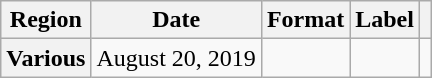<table class="wikitable plainrowheaders" style="text-align:center">
<tr>
<th>Region</th>
<th>Date</th>
<th>Format</th>
<th>Label</th>
<th></th>
</tr>
<tr>
<th scope="row">Various</th>
<td>August 20, 2019</td>
<td></td>
<td></td>
<td></td>
</tr>
</table>
